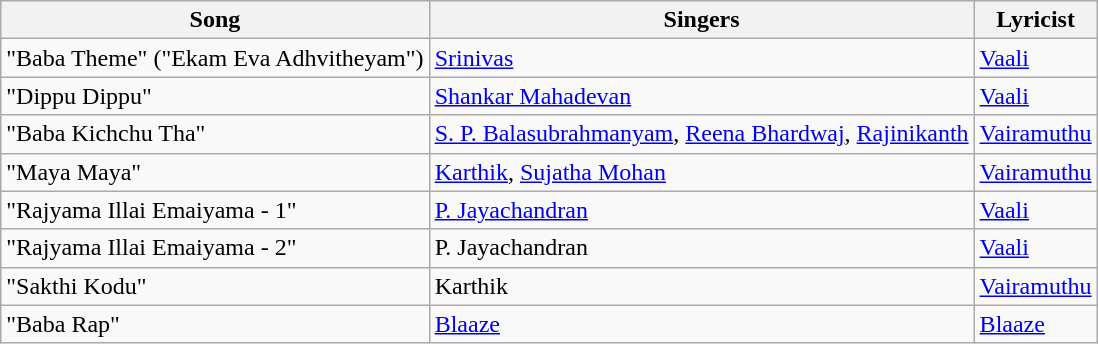<table class="wikitable">
<tr>
<th>Song</th>
<th>Singers</th>
<th>Lyricist</th>
</tr>
<tr>
<td>"Baba Theme" ("Ekam Eva Adhvitheyam")</td>
<td><a href='#'>Srinivas</a></td>
<td><a href='#'>Vaali</a></td>
</tr>
<tr>
<td>"Dippu Dippu"</td>
<td><a href='#'>Shankar Mahadevan</a></td>
<td><a href='#'>Vaali</a></td>
</tr>
<tr>
<td>"Baba Kichchu Tha"</td>
<td><a href='#'>S. P. Balasubrahmanyam</a>, <a href='#'>Reena Bhardwaj</a>, <a href='#'>Rajinikanth</a> </td>
<td><a href='#'>Vairamuthu</a></td>
</tr>
<tr>
<td>"Maya Maya"</td>
<td><a href='#'>Karthik</a>, <a href='#'>Sujatha Mohan</a></td>
<td><a href='#'>Vairamuthu</a></td>
</tr>
<tr>
<td>"Rajyama Illai Emaiyama - 1"</td>
<td><a href='#'>P. Jayachandran</a></td>
<td><a href='#'>Vaali</a></td>
</tr>
<tr>
<td>"Rajyama Illai Emaiyama - 2"</td>
<td>P. Jayachandran</td>
<td><a href='#'>Vaali</a></td>
</tr>
<tr>
<td>"Sakthi Kodu"</td>
<td>Karthik</td>
<td><a href='#'>Vairamuthu</a></td>
</tr>
<tr>
<td>"Baba Rap"</td>
<td><a href='#'>Blaaze</a></td>
<td><a href='#'>Blaaze</a></td>
</tr>
</table>
